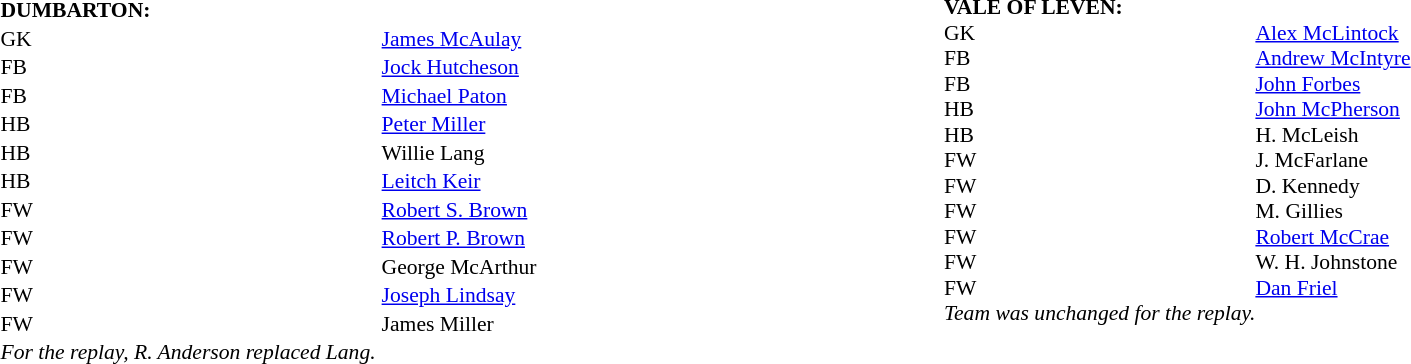<table width="100%">
<tr>
<td valign="top" width="50%"><br><table style="font-size: 90%" cellspacing="2" cellpadding="0">
<tr>
<td colspan="2"><strong>DUMBARTON:</strong></td>
</tr>
<tr>
<td>GK</td>
<td></td>
<td><a href='#'>James McAulay</a></td>
</tr>
<tr>
<td>FB</td>
<td></td>
<td><a href='#'>Jock Hutcheson</a></td>
</tr>
<tr>
<td>FB</td>
<td></td>
<td><a href='#'>Michael Paton</a></td>
</tr>
<tr>
<td>HB</td>
<td></td>
<td><a href='#'>Peter Miller</a></td>
</tr>
<tr>
<td>HB</td>
<td></td>
<td>Willie Lang</td>
</tr>
<tr>
<td>HB</td>
<td></td>
<td><a href='#'>Leitch Keir</a></td>
</tr>
<tr>
<td>FW</td>
<td></td>
<td><a href='#'>Robert S. Brown</a></td>
</tr>
<tr>
<td>FW</td>
<td></td>
<td><a href='#'>Robert P. Brown</a></td>
</tr>
<tr>
<td>FW</td>
<td></td>
<td>George McArthur</td>
</tr>
<tr>
<td>FW</td>
<td></td>
<td><a href='#'>Joseph Lindsay</a></td>
</tr>
<tr>
<td>FW</td>
<td></td>
<td>James Miller</td>
</tr>
<tr>
<td><em>For the replay, R. Anderson replaced Lang.</em></td>
</tr>
<tr>
<td colspan="2"></td>
</tr>
</table>
</td>
<td valign="top" width="50%"><br><table style="font-size: 90%" cellspacing="0" cellpadding="0" align=centre>
<tr>
<td colspan="2"><strong>VALE OF LEVEN:</strong></td>
</tr>
<tr>
<td>GK</td>
<td></td>
<td><a href='#'>Alex McLintock</a></td>
</tr>
<tr>
<td>FB</td>
<td></td>
<td><a href='#'>Andrew McIntyre</a></td>
</tr>
<tr>
<td>FB</td>
<td></td>
<td><a href='#'>John Forbes</a></td>
</tr>
<tr>
<td>HB</td>
<td></td>
<td><a href='#'>John McPherson</a></td>
</tr>
<tr>
<td>HB</td>
<td></td>
<td>H. McLeish</td>
</tr>
<tr>
<td>FW</td>
<td></td>
<td>J. McFarlane</td>
</tr>
<tr>
<td>FW</td>
<td></td>
<td>D. Kennedy</td>
</tr>
<tr>
<td>FW</td>
<td></td>
<td>M. Gillies</td>
</tr>
<tr>
<td>FW</td>
<td></td>
<td><a href='#'>Robert McCrae</a></td>
</tr>
<tr>
<td>FW</td>
<td></td>
<td>W. H. Johnstone</td>
</tr>
<tr>
<td>FW</td>
<td></td>
<td><a href='#'>Dan Friel</a></td>
</tr>
<tr>
<td><em>Team was unchanged for the replay.</em></td>
</tr>
<tr>
<td colspan="2"></td>
</tr>
</table>
</td>
</tr>
</table>
